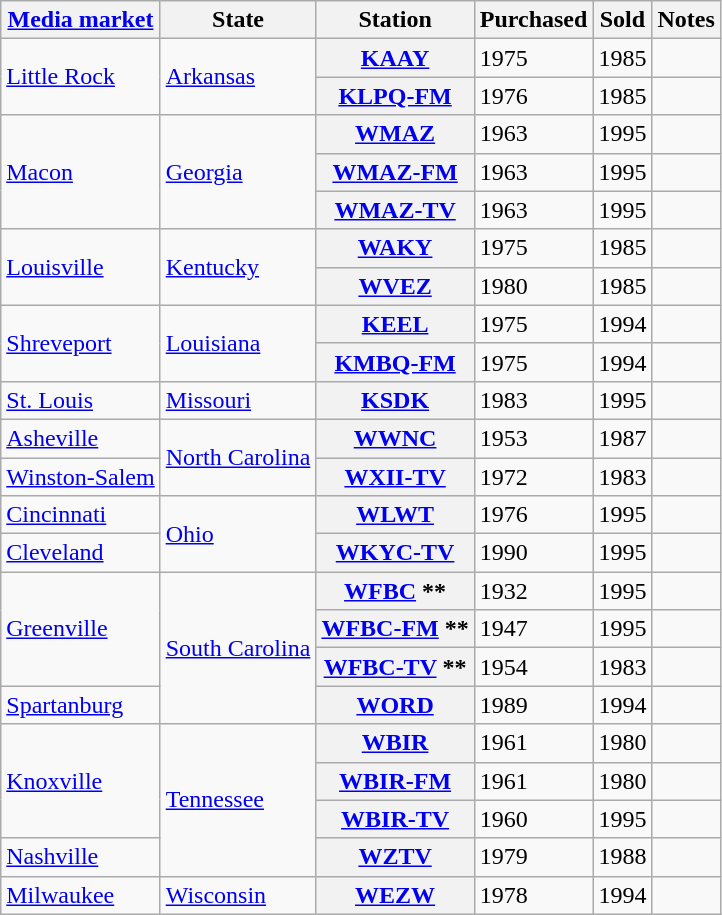<table class="wikitable sortable">
<tr>
<th scope="col"><a href='#'>Media market</a></th>
<th scope="col">State</th>
<th scope="col">Station</th>
<th scope="col">Purchased</th>
<th scope="col">Sold</th>
<th scope="col" class="unsortable">Notes</th>
</tr>
<tr>
<td rowspan="2"><a href='#'>Little Rock</a></td>
<td rowspan="2"><a href='#'>Arkansas</a></td>
<th scope="row"><a href='#'>KAAY</a></th>
<td>1975</td>
<td>1985</td>
<td></td>
</tr>
<tr>
<th scope="row"><a href='#'>KLPQ-FM</a></th>
<td>1976</td>
<td>1985</td>
<td></td>
</tr>
<tr>
<td rowspan="3"><a href='#'>Macon</a></td>
<td rowspan="3"><a href='#'>Georgia</a></td>
<th scope="row"><a href='#'>WMAZ</a></th>
<td>1963</td>
<td>1995</td>
<td></td>
</tr>
<tr>
<th scope="row"><a href='#'>WMAZ-FM</a></th>
<td>1963</td>
<td>1995</td>
<td></td>
</tr>
<tr>
<th scope="row"><a href='#'>WMAZ-TV</a></th>
<td>1963</td>
<td>1995</td>
<td></td>
</tr>
<tr>
<td rowspan="2"><a href='#'>Louisville</a></td>
<td rowspan="2"><a href='#'>Kentucky</a></td>
<th scope="row"><a href='#'>WAKY</a></th>
<td>1975</td>
<td>1985</td>
<td></td>
</tr>
<tr>
<th scope="row"><a href='#'>WVEZ</a></th>
<td>1980</td>
<td>1985</td>
<td></td>
</tr>
<tr>
<td rowspan="2"><a href='#'>Shreveport</a></td>
<td rowspan="2"><a href='#'>Louisiana</a></td>
<th scope="row"><a href='#'>KEEL</a></th>
<td>1975</td>
<td>1994</td>
<td></td>
</tr>
<tr>
<th scope="row"><a href='#'>KMBQ-FM</a></th>
<td>1975</td>
<td>1994</td>
<td></td>
</tr>
<tr>
<td><a href='#'>St. Louis</a></td>
<td><a href='#'>Missouri</a></td>
<th scope="row"><a href='#'>KSDK</a></th>
<td>1983</td>
<td>1995</td>
<td></td>
</tr>
<tr>
<td><a href='#'>Asheville</a></td>
<td rowspan="2"><a href='#'>North Carolina</a></td>
<th scope="row"><a href='#'>WWNC</a></th>
<td>1953</td>
<td>1987</td>
<td></td>
</tr>
<tr>
<td><a href='#'>Winston-Salem</a></td>
<th scope="row"><a href='#'>WXII-TV</a></th>
<td>1972</td>
<td>1983</td>
<td></td>
</tr>
<tr>
<td><a href='#'>Cincinnati</a></td>
<td rowspan="2"><a href='#'>Ohio</a></td>
<th scope="row"><a href='#'>WLWT</a></th>
<td>1976</td>
<td>1995</td>
<td></td>
</tr>
<tr>
<td><a href='#'>Cleveland</a></td>
<th scope="row"><a href='#'>WKYC-TV</a></th>
<td>1990</td>
<td>1995</td>
<td></td>
</tr>
<tr>
<td rowspan="3"><a href='#'>Greenville</a></td>
<td rowspan="4"><a href='#'>South Carolina</a></td>
<th scope="row"><a href='#'>WFBC</a> **</th>
<td>1932</td>
<td>1995</td>
<td></td>
</tr>
<tr>
<th scope="row"><a href='#'>WFBC-FM</a> **</th>
<td>1947</td>
<td>1995</td>
<td></td>
</tr>
<tr>
<th scope="row"><a href='#'>WFBC-TV</a> **</th>
<td>1954</td>
<td>1983</td>
<td></td>
</tr>
<tr>
<td><a href='#'>Spartanburg</a></td>
<th scope="row"><a href='#'>WORD</a></th>
<td>1989</td>
<td>1994</td>
<td></td>
</tr>
<tr>
<td rowspan="3"><a href='#'>Knoxville</a></td>
<td rowspan="4"><a href='#'>Tennessee</a></td>
<th scope="row"><a href='#'>WBIR</a></th>
<td>1961</td>
<td>1980</td>
<td></td>
</tr>
<tr>
<th scope="row"><a href='#'>WBIR-FM</a></th>
<td>1961</td>
<td>1980</td>
<td></td>
</tr>
<tr>
<th scope="row"><a href='#'>WBIR-TV</a></th>
<td>1960</td>
<td>1995</td>
<td></td>
</tr>
<tr>
<td><a href='#'>Nashville</a></td>
<th scope="row"><a href='#'>WZTV</a></th>
<td>1979</td>
<td>1988</td>
<td></td>
</tr>
<tr>
<td><a href='#'>Milwaukee</a></td>
<td><a href='#'>Wisconsin</a></td>
<th scope="row"><a href='#'>WEZW</a></th>
<td>1978</td>
<td>1994</td>
<td></td>
</tr>
</table>
